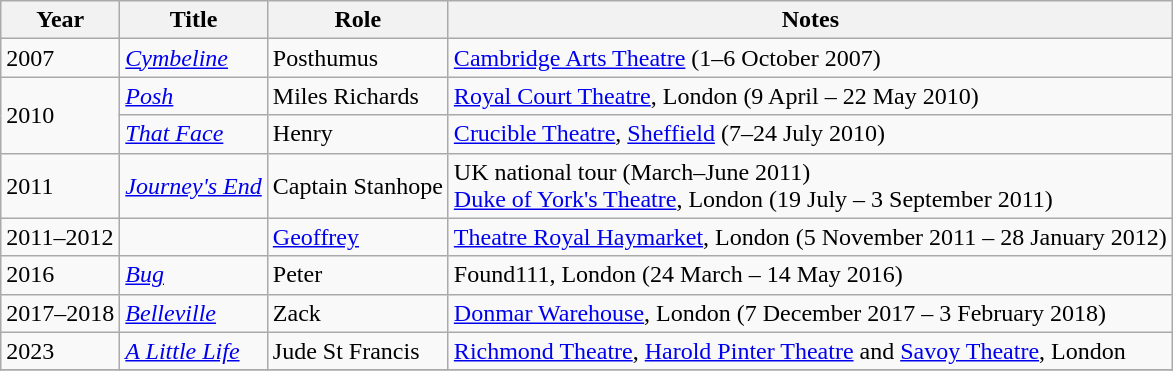<table class="wikitable sortable">
<tr>
<th>Year</th>
<th>Title</th>
<th>Role</th>
<th class="unsortable">Notes</th>
</tr>
<tr>
<td>2007</td>
<td><em><a href='#'>Cymbeline</a></em></td>
<td>Posthumus</td>
<td><a href='#'>Cambridge Arts Theatre</a> (1–6 October 2007)</td>
</tr>
<tr>
<td rowspan=2>2010</td>
<td><em><a href='#'>Posh</a></em></td>
<td>Miles Richards</td>
<td><a href='#'>Royal Court Theatre</a>, London (9 April – 22 May 2010)</td>
</tr>
<tr>
<td><em><a href='#'>That Face</a></em></td>
<td>Henry</td>
<td><a href='#'>Crucible Theatre</a>, <a href='#'>Sheffield</a> (7–24 July 2010)</td>
</tr>
<tr>
<td>2011</td>
<td><em><a href='#'>Journey's End</a></em></td>
<td>Captain Stanhope</td>
<td>UK national tour (March–June 2011)<br><a href='#'>Duke of York's Theatre</a>, London (19 July – 3 September 2011)</td>
</tr>
<tr>
<td>2011–2012</td>
<td><em></em></td>
<td><a href='#'>Geoffrey</a></td>
<td><a href='#'>Theatre Royal Haymarket</a>, London (5 November 2011 – 28 January 2012)</td>
</tr>
<tr>
<td>2016</td>
<td><em><a href='#'>Bug</a></em></td>
<td>Peter</td>
<td>Found111, London (24 March – 14 May 2016)</td>
</tr>
<tr>
<td>2017–2018</td>
<td><em><a href='#'>Belleville</a></em></td>
<td>Zack</td>
<td><a href='#'>Donmar Warehouse</a>, London (7 December 2017 – 3 February 2018)</td>
</tr>
<tr>
<td>2023</td>
<td><em><a href='#'>A Little Life</a></em></td>
<td>Jude St Francis</td>
<td><a href='#'>Richmond Theatre</a>, <a href='#'>Harold Pinter Theatre</a> and <a href='#'>Savoy Theatre</a>, London</td>
</tr>
<tr>
</tr>
</table>
